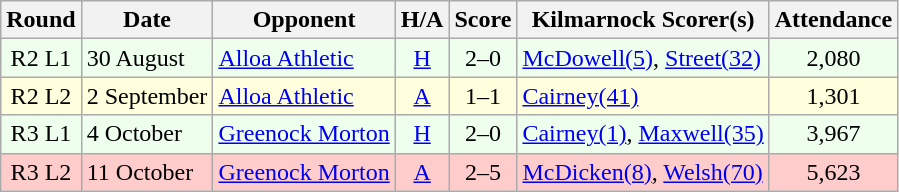<table class="wikitable" style="text-align:center">
<tr>
<th>Round</th>
<th>Date</th>
<th>Opponent</th>
<th>H/A</th>
<th>Score</th>
<th>Kilmarnock Scorer(s)</th>
<th>Attendance</th>
</tr>
<tr bgcolor=#EEFFEE>
<td>R2 L1</td>
<td align=left>30 August</td>
<td align=left><a href='#'>Alloa Athletic</a></td>
<td><a href='#'>H</a></td>
<td>2–0</td>
<td align=left><a href='#'>McDowell(5)</a>, <a href='#'>Street(32)</a></td>
<td>2,080</td>
</tr>
<tr bgcolor=#FFFFDD>
<td>R2 L2</td>
<td align=left>2 September</td>
<td align=left><a href='#'>Alloa Athletic</a></td>
<td><a href='#'>A</a></td>
<td>1–1</td>
<td align=left><a href='#'>Cairney(41)</a></td>
<td>1,301</td>
</tr>
<tr bgcolor=#EEFFEE>
<td>R3 L1</td>
<td align=left>4 October</td>
<td align=left><a href='#'>Greenock Morton</a></td>
<td><a href='#'>H</a></td>
<td>2–0</td>
<td align=left><a href='#'>Cairney(1)</a>, <a href='#'>Maxwell(35)</a></td>
<td>3,967</td>
</tr>
<tr bgcolor=#FFCCCC>
<td>R3 L2</td>
<td align=left>11 October</td>
<td align=left><a href='#'>Greenock Morton</a></td>
<td><a href='#'>A</a></td>
<td>2–5</td>
<td align=left><a href='#'>McDicken(8)</a>, <a href='#'>Welsh(70)</a></td>
<td>5,623</td>
</tr>
</table>
